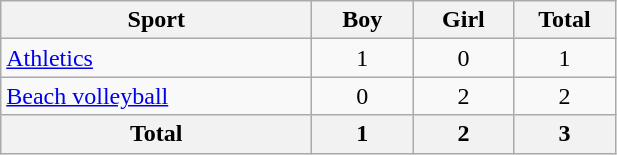<table class="wikitable" style="text-align:center;">
<tr>
<th width=200>Sport</th>
<th width=60>Boy</th>
<th width=60>Girl</th>
<th width=60>Total</th>
</tr>
<tr>
<td align=left><a href='#'>Athletics</a></td>
<td>1</td>
<td>0</td>
<td>1</td>
</tr>
<tr>
<td align=left><a href='#'>Beach volleyball</a></td>
<td>0</td>
<td>2</td>
<td>2</td>
</tr>
<tr>
<th>Total</th>
<th>1</th>
<th>2</th>
<th>3</th>
</tr>
</table>
